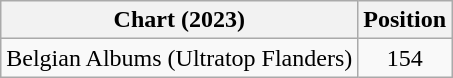<table class="wikitable">
<tr>
<th>Chart (2023)</th>
<th>Position</th>
</tr>
<tr>
<td>Belgian Albums (Ultratop Flanders)</td>
<td align="center">154</td>
</tr>
</table>
